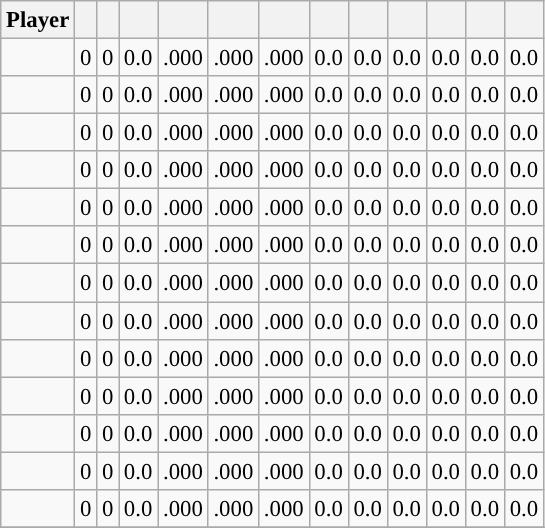<table class="wikitable sortable" style="font-size:95%; text-align:right">
<tr>
<th>Player</th>
<th></th>
<th></th>
<th></th>
<th></th>
<th></th>
<th></th>
<th></th>
<th></th>
<th></th>
<th></th>
<th></th>
<th></th>
</tr>
<tr>
<td><strong></strong></td>
<td>0</td>
<td>0</td>
<td>0.0</td>
<td>.000</td>
<td>.000</td>
<td>.000</td>
<td>0.0</td>
<td>0.0</td>
<td>0.0</td>
<td>0.0</td>
<td>0.0</td>
<td>0.0</td>
</tr>
<tr>
<td><strong></strong></td>
<td>0</td>
<td>0</td>
<td>0.0</td>
<td>.000</td>
<td>.000</td>
<td>.000</td>
<td>0.0</td>
<td>0.0</td>
<td>0.0</td>
<td>0.0</td>
<td>0.0</td>
<td>0.0</td>
</tr>
<tr>
<td><strong></strong></td>
<td>0</td>
<td>0</td>
<td>0.0</td>
<td>.000</td>
<td>.000</td>
<td>.000</td>
<td>0.0</td>
<td>0.0</td>
<td>0.0</td>
<td>0.0</td>
<td>0.0</td>
<td>0.0</td>
</tr>
<tr>
<td><strong></strong></td>
<td>0</td>
<td>0</td>
<td>0.0</td>
<td>.000</td>
<td>.000</td>
<td>.000</td>
<td>0.0</td>
<td>0.0</td>
<td>0.0</td>
<td>0.0</td>
<td>0.0</td>
<td>0.0</td>
</tr>
<tr>
<td><strong></strong></td>
<td>0</td>
<td>0</td>
<td>0.0</td>
<td>.000</td>
<td>.000</td>
<td>.000</td>
<td>0.0</td>
<td>0.0</td>
<td>0.0</td>
<td>0.0</td>
<td>0.0</td>
<td>0.0</td>
</tr>
<tr>
<td><strong></strong></td>
<td>0</td>
<td>0</td>
<td>0.0</td>
<td>.000</td>
<td>.000</td>
<td>.000</td>
<td>0.0</td>
<td>0.0</td>
<td>0.0</td>
<td>0.0</td>
<td>0.0</td>
<td>0.0</td>
</tr>
<tr>
<td><strong></strong></td>
<td>0</td>
<td>0</td>
<td>0.0</td>
<td>.000</td>
<td>.000</td>
<td>.000</td>
<td>0.0</td>
<td>0.0</td>
<td>0.0</td>
<td>0.0</td>
<td>0.0</td>
<td>0.0</td>
</tr>
<tr>
<td><strong></strong></td>
<td>0</td>
<td>0</td>
<td>0.0</td>
<td>.000</td>
<td>.000</td>
<td>.000</td>
<td>0.0</td>
<td>0.0</td>
<td>0.0</td>
<td>0.0</td>
<td>0.0</td>
<td>0.0</td>
</tr>
<tr>
<td><strong></strong></td>
<td>0</td>
<td>0</td>
<td>0.0</td>
<td>.000</td>
<td>.000</td>
<td>.000</td>
<td>0.0</td>
<td>0.0</td>
<td>0.0</td>
<td>0.0</td>
<td>0.0</td>
<td>0.0</td>
</tr>
<tr>
<td><strong></strong></td>
<td>0</td>
<td>0</td>
<td>0.0</td>
<td>.000</td>
<td>.000</td>
<td>.000</td>
<td>0.0</td>
<td>0.0</td>
<td>0.0</td>
<td>0.0</td>
<td>0.0</td>
<td>0.0</td>
</tr>
<tr>
<td><strong></strong></td>
<td>0</td>
<td>0</td>
<td>0.0</td>
<td>.000</td>
<td>.000</td>
<td>.000</td>
<td>0.0</td>
<td>0.0</td>
<td>0.0</td>
<td>0.0</td>
<td>0.0</td>
<td>0.0</td>
</tr>
<tr>
<td><strong></strong></td>
<td>0</td>
<td>0</td>
<td>0.0</td>
<td>.000</td>
<td>.000</td>
<td>.000</td>
<td>0.0</td>
<td>0.0</td>
<td>0.0</td>
<td>0.0</td>
<td>0.0</td>
<td>0.0</td>
</tr>
<tr>
<td><strong></strong></td>
<td>0</td>
<td>0</td>
<td>0.0</td>
<td>.000</td>
<td>.000</td>
<td>.000</td>
<td>0.0</td>
<td>0.0</td>
<td>0.0</td>
<td>0.0</td>
<td>0.0</td>
<td>0.0</td>
</tr>
<tr>
</tr>
</table>
